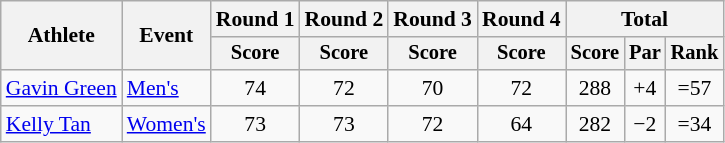<table class=wikitable style=font-size:90%;text-align:center>
<tr>
<th rowspan=2>Athlete</th>
<th rowspan=2>Event</th>
<th>Round 1</th>
<th>Round 2</th>
<th>Round 3</th>
<th>Round 4</th>
<th colspan=3>Total</th>
</tr>
<tr style=font-size:95%>
<th>Score</th>
<th>Score</th>
<th>Score</th>
<th>Score</th>
<th>Score</th>
<th>Par</th>
<th>Rank</th>
</tr>
<tr>
<td align=left><a href='#'>Gavin Green</a></td>
<td align=left><a href='#'>Men's</a></td>
<td>74</td>
<td>72</td>
<td>70</td>
<td>72</td>
<td>288</td>
<td>+4</td>
<td>=57</td>
</tr>
<tr>
<td align=left><a href='#'>Kelly Tan</a></td>
<td align=left><a href='#'>Women's</a></td>
<td>73</td>
<td>73</td>
<td>72</td>
<td>64</td>
<td>282</td>
<td>−2</td>
<td>=34</td>
</tr>
</table>
